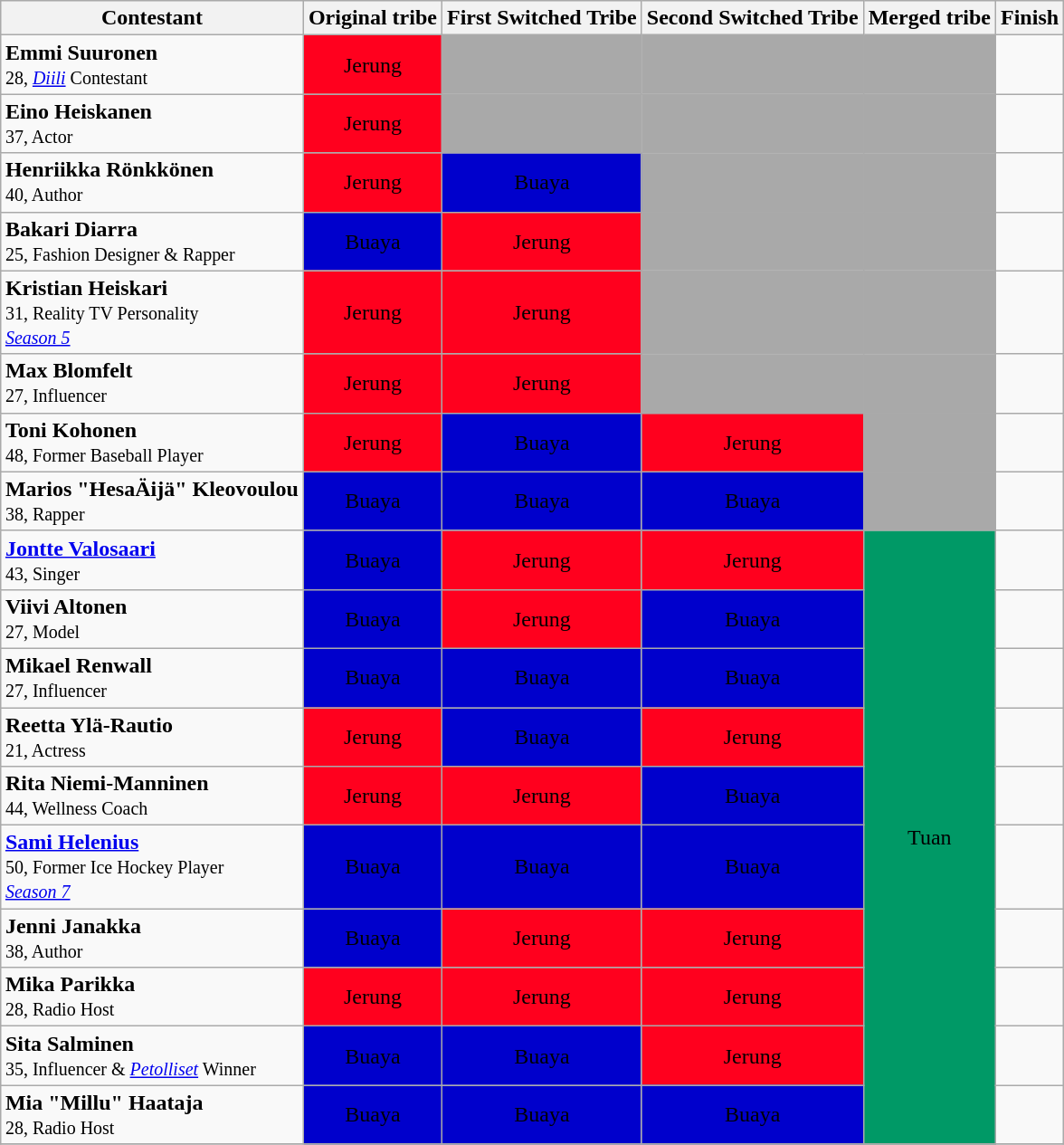<table class="wikitable sortable" style="margin:auto; text-align:center">
<tr>
<th>Contestant</th>
<th>Original tribe</th>
<th>First Switched Tribe</th>
<th>Second Switched Tribe</th>
<th>Merged tribe</th>
<th>Finish</th>
</tr>
<tr>
<td align="left"><strong>Emmi Suuronen</strong><br><small>28, <em><a href='#'>Diili</a></em> Contestant</small></td>
<td bgcolor="#ff001e">Jerung</td>
<td bgcolor="darkgrey"></td>
<td bgcolor="darkgrey"></td>
<td bgcolor="darkgrey"></td>
<td></td>
</tr>
<tr>
<td align="left"><strong>Eino Heiskanen</strong><br><small>37, Actor</small></td>
<td bgcolor="#ff001e">Jerung</td>
<td bgcolor="darkgrey"></td>
<td bgcolor="darkgrey"></td>
<td bgcolor="darkgrey"></td>
<td></td>
</tr>
<tr>
<td align="left"><strong>Henriikka Rönkkönen</strong><br><small>40, Author</small></td>
<td bgcolor="#ff001e">Jerung</td>
<td bgcolor="#0000cc" >Buaya</td>
<td bgcolor="darkgrey"></td>
<td bgcolor="darkgrey"></td>
<td></td>
</tr>
<tr>
<td align="left"><strong>Bakari Diarra</strong><br><small>25, Fashion Designer & Rapper</small></td>
<td bgcolor="#0000cc" >Buaya</td>
<td bgcolor="#ff001e">Jerung</td>
<td bgcolor="darkgrey"></td>
<td bgcolor="darkgrey"></td>
<td></td>
</tr>
<tr>
<td align="left"><strong>Kristian Heiskari</strong><br><small>31, Reality TV Personality<br><em><a href='#'>Season 5</a></em></small></td>
<td bgcolor="#ff001e">Jerung</td>
<td bgcolor="#ff001e">Jerung</td>
<td bgcolor="darkgrey"></td>
<td bgcolor="darkgrey"></td>
<td></td>
</tr>
<tr>
<td align="left"><strong>Max Blomfelt</strong><br><small>27, Influencer</small></td>
<td bgcolor="#ff001e">Jerung</td>
<td bgcolor="#ff001e">Jerung</td>
<td bgcolor="darkgrey"></td>
<td bgcolor="darkgrey"></td>
<td></td>
</tr>
<tr>
<td align="left"><strong>Toni Kohonen</strong><br><small>48, Former Baseball Player</small></td>
<td bgcolor="#ff001e">Jerung</td>
<td bgcolor="#0000cc" >Buaya</td>
<td bgcolor="#ff001e">Jerung</td>
<td bgcolor="darkgrey"></td>
<td></td>
</tr>
<tr>
<td align="left"><strong>Marios "HesaÄijä" Kleovoulou</strong><br><small>38, Rapper</small></td>
<td bgcolor="#0000cc" >Buaya</td>
<td bgcolor="#0000cc" >Buaya</td>
<td bgcolor="#0000cc" >Buaya</td>
<td bgcolor="darkgrey"></td>
<td></td>
</tr>
<tr>
<td align="left"><strong><a href='#'>Jontte Valosaari</a></strong><br><small>43, Singer</small></td>
<td bgcolor="#0000cc" >Buaya</td>
<td bgcolor="#ff001e">Jerung</td>
<td bgcolor="#ff001e">Jerung</td>
<td rowspan="10" bgcolor="#009966" >Tuan</td>
<td></td>
</tr>
<tr>
<td align="left"><strong>Viivi Altonen</strong><br><small>27, Model</small></td>
<td bgcolor="#0000cc" >Buaya</td>
<td bgcolor="#ff001e">Jerung</td>
<td bgcolor="#0000cc" >Buaya</td>
<td></td>
</tr>
<tr>
<td align="left"><strong>Mikael Renwall</strong><br><small>27, Influencer</small></td>
<td bgcolor="#0000cc" >Buaya</td>
<td bgcolor="#0000cc" >Buaya</td>
<td bgcolor="#0000cc" >Buaya</td>
<td></td>
</tr>
<tr>
<td align="left"><strong>Reetta Ylä-Rautio</strong><br><small>21, Actress</small></td>
<td bgcolor="#ff001e">Jerung</td>
<td bgcolor="#0000cc" >Buaya</td>
<td bgcolor="#ff001e">Jerung</td>
<td></td>
</tr>
<tr>
<td align="left"><strong>Rita Niemi-Manninen</strong><br><small>44, Wellness Coach</small></td>
<td bgcolor="#ff001e">Jerung</td>
<td bgcolor="#ff001e">Jerung</td>
<td bgcolor="#0000cc" >Buaya</td>
<td></td>
</tr>
<tr>
<td align="left"><strong><a href='#'>Sami Helenius</a></strong><br><small>50, Former Ice Hockey Player<br><em><a href='#'>Season 7</a></em></small></td>
<td bgcolor="#0000cc" >Buaya</td>
<td bgcolor="#0000cc" >Buaya</td>
<td bgcolor="#0000cc" >Buaya</td>
<td></td>
</tr>
<tr>
<td align="left"><strong>Jenni Janakka</strong><br><small>38, Author</small></td>
<td bgcolor="#0000cc" >Buaya</td>
<td bgcolor="#ff001e">Jerung</td>
<td bgcolor="#ff001e">Jerung</td>
<td></td>
</tr>
<tr>
<td align="left"><strong>Mika Parikka</strong><br><small>28, Radio Host</small></td>
<td bgcolor="#ff001e">Jerung</td>
<td bgcolor="#ff001e">Jerung</td>
<td bgcolor="#ff001e">Jerung</td>
<td></td>
</tr>
<tr>
<td align="left"><strong>Sita Salminen</strong><br><small>35, Influencer & <em><a href='#'>Petolliset</a></em> Winner</small></td>
<td bgcolor="#0000cc" >Buaya</td>
<td bgcolor="#0000cc" >Buaya</td>
<td bgcolor="#ff001e">Jerung</td>
<td></td>
</tr>
<tr>
<td align="left"><strong>Mia "Millu" Haataja</strong><br><small>28, Radio Host</small></td>
<td bgcolor="#0000cc" >Buaya</td>
<td bgcolor="#0000cc" >Buaya</td>
<td bgcolor="#0000cc" >Buaya</td>
<td></td>
</tr>
<tr>
</tr>
</table>
